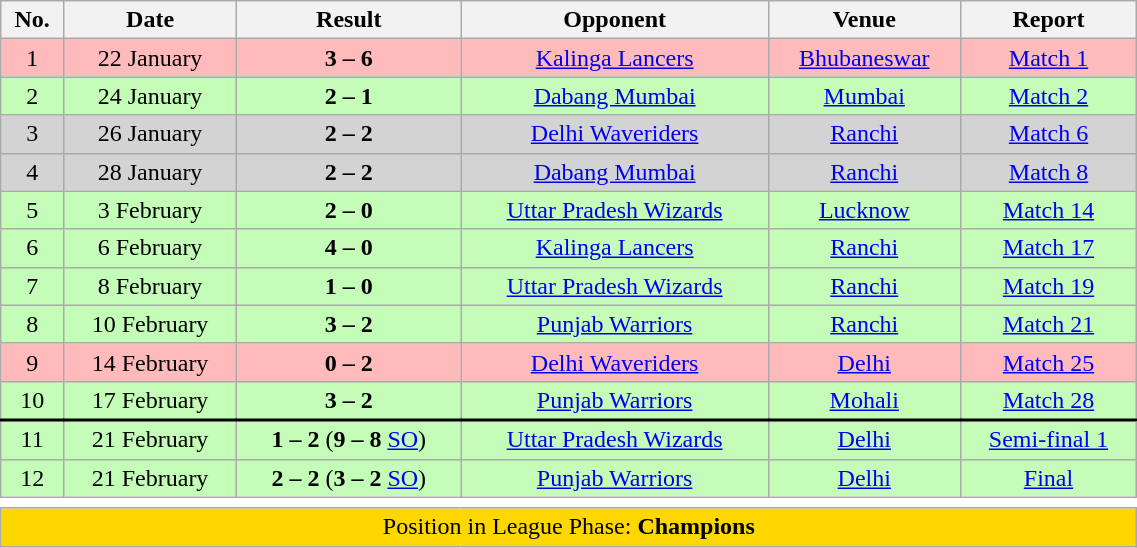<table class=wikitable style="width:60%;text-align:center; border:none">
<tr>
<th>No.</th>
<th>Date</th>
<th>Result</th>
<th>Opponent</th>
<th>Venue</th>
<th>Report</th>
</tr>
<tr style="background:#fbb;">
<td>1</td>
<td>22 January</td>
<td><strong>3 – 6</strong></td>
<td><a href='#'>Kalinga Lancers</a></td>
<td><a href='#'>Bhubaneswar</a></td>
<td><a href='#'>Match 1</a></td>
</tr>
<tr style="background:#c3fdb8;">
<td>2</td>
<td>24 January</td>
<td><strong>2 – 1</strong></td>
<td><a href='#'>Dabang Mumbai</a></td>
<td><a href='#'>Mumbai</a></td>
<td><a href='#'>Match 2</a></td>
</tr>
<tr style="background:#d3d3d3;">
<td>3</td>
<td>26 January</td>
<td><strong>2 – 2</strong></td>
<td><a href='#'>Delhi Waveriders</a></td>
<td><a href='#'>Ranchi</a></td>
<td><a href='#'>Match 6</a></td>
</tr>
<tr style="background:#d3d3d3;">
<td>4</td>
<td>28 January</td>
<td><strong>2 – 2</strong></td>
<td><a href='#'>Dabang Mumbai</a></td>
<td><a href='#'>Ranchi</a></td>
<td><a href='#'>Match 8</a></td>
</tr>
<tr style="background:#c3fdb8;">
<td>5</td>
<td>3 February</td>
<td><strong>2 – 0</strong></td>
<td><a href='#'>Uttar Pradesh Wizards</a></td>
<td><a href='#'>Lucknow</a></td>
<td><a href='#'>Match 14</a></td>
</tr>
<tr style="background:#c3fdb8;">
<td>6</td>
<td>6 February</td>
<td><strong>4 – 0</strong></td>
<td><a href='#'>Kalinga Lancers</a></td>
<td><a href='#'>Ranchi</a></td>
<td><a href='#'>Match 17</a></td>
</tr>
<tr style="background:#c3fdb8;">
<td>7</td>
<td>8 February</td>
<td><strong>1 – 0</strong></td>
<td><a href='#'>Uttar Pradesh Wizards</a></td>
<td><a href='#'>Ranchi</a></td>
<td><a href='#'>Match 19</a></td>
</tr>
<tr style="background:#c3fdb8;">
<td>8</td>
<td>10 February</td>
<td><strong>3 – 2</strong></td>
<td><a href='#'>Punjab Warriors</a></td>
<td><a href='#'>Ranchi</a></td>
<td><a href='#'>Match 21</a></td>
</tr>
<tr style="background:#fbb;">
<td>9</td>
<td>14 February</td>
<td><strong>0 – 2</strong></td>
<td><a href='#'>Delhi Waveriders</a></td>
<td><a href='#'>Delhi</a></td>
<td><a href='#'>Match 25</a></td>
</tr>
<tr style="background:#c3fdb8;">
<td>10</td>
<td>17 February</td>
<td><strong>3 – 2</strong></td>
<td><a href='#'>Punjab Warriors</a></td>
<td><a href='#'>Mohali</a></td>
<td><a href='#'>Match 28</a></td>
</tr>
<tr style="border-top:2px solid black;background:#c3fdb8;">
<td>11</td>
<td>21 February</td>
<td><strong>1 – 2</strong> (<strong>9 – 8</strong> <a href='#'>SO</a>)</td>
<td><a href='#'>Uttar Pradesh Wizards</a></td>
<td><a href='#'>Delhi</a></td>
<td><a href='#'>Semi-final 1</a></td>
</tr>
<tr style="background:#c3fdb8;">
<td>12</td>
<td>21 February</td>
<td><strong>2 – 2</strong> (<strong>3 – 2</strong> <a href='#'>SO</a>)</td>
<td><a href='#'>Punjab Warriors</a></td>
<td><a href='#'>Delhi</a></td>
<td><a href='#'>Final</a></td>
</tr>
<tr>
<td colspan="6" style="background:#ffffff; border:none"></td>
</tr>
<tr style="background:gold;">
<td colspan="6">Position in League Phase: <strong>Champions</strong></td>
</tr>
</table>
